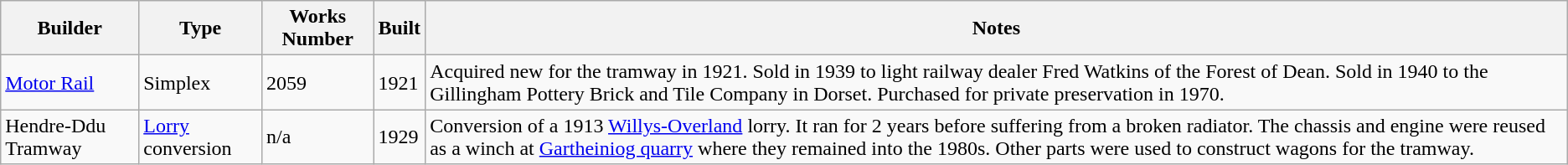<table class="wikitable">
<tr>
<th>Builder</th>
<th>Type</th>
<th>Works Number</th>
<th>Built</th>
<th>Notes</th>
</tr>
<tr>
<td><a href='#'>Motor Rail</a></td>
<td>Simplex </td>
<td>2059</td>
<td>1921</td>
<td>Acquired new for the tramway in 1921. Sold in 1939 to light railway dealer Fred Watkins of the Forest of Dean. Sold in 1940 to the Gillingham Pottery Brick and Tile Company in Dorset. Purchased for private preservation in 1970.</td>
</tr>
<tr>
<td>Hendre-Ddu Tramway</td>
<td><a href='#'>Lorry</a> conversion</td>
<td>n/a</td>
<td>1929</td>
<td>Conversion of a 1913 <a href='#'>Willys-Overland</a> lorry. It ran for 2 years before suffering from a broken radiator. The chassis and engine were reused as a winch at <a href='#'>Gartheiniog quarry</a> where they remained into the 1980s. Other parts were used to construct wagons for the tramway.</td>
</tr>
</table>
